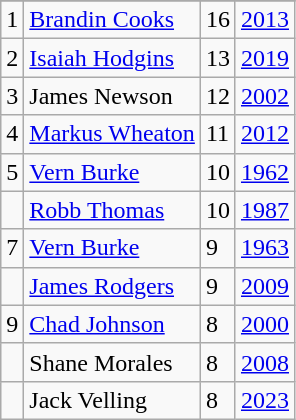<table class="wikitable">
<tr>
</tr>
<tr>
<td>1</td>
<td><a href='#'>Brandin Cooks</a></td>
<td>16</td>
<td><a href='#'>2013</a></td>
</tr>
<tr>
<td>2</td>
<td><a href='#'>Isaiah Hodgins</a></td>
<td>13</td>
<td><a href='#'>2019</a></td>
</tr>
<tr>
<td>3</td>
<td>James Newson</td>
<td>12</td>
<td><a href='#'>2002</a></td>
</tr>
<tr>
<td>4</td>
<td><a href='#'>Markus Wheaton</a></td>
<td>11</td>
<td><a href='#'>2012</a></td>
</tr>
<tr>
<td>5</td>
<td><a href='#'>Vern Burke</a></td>
<td>10</td>
<td><a href='#'>1962</a></td>
</tr>
<tr>
<td></td>
<td><a href='#'>Robb Thomas</a></td>
<td>10</td>
<td><a href='#'>1987</a></td>
</tr>
<tr>
<td>7</td>
<td><a href='#'>Vern Burke</a></td>
<td>9</td>
<td><a href='#'>1963</a></td>
</tr>
<tr>
<td></td>
<td><a href='#'>James Rodgers</a></td>
<td>9</td>
<td><a href='#'>2009</a></td>
</tr>
<tr>
<td>9</td>
<td><a href='#'>Chad Johnson</a></td>
<td>8</td>
<td><a href='#'>2000</a></td>
</tr>
<tr>
<td></td>
<td>Shane Morales</td>
<td>8</td>
<td><a href='#'>2008</a></td>
</tr>
<tr>
<td></td>
<td>Jack Velling</td>
<td>8</td>
<td><a href='#'>2023</a></td>
</tr>
</table>
